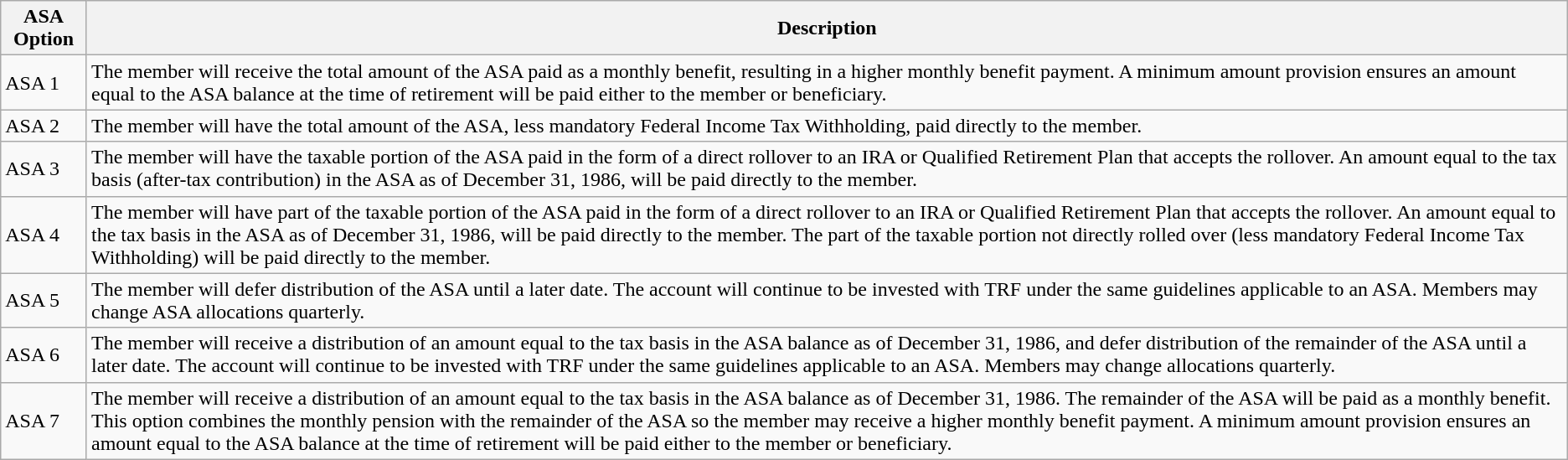<table class="wikitable" border="1">
<tr>
<th>ASA Option</th>
<th>Description</th>
</tr>
<tr>
<td>ASA 1</td>
<td>The member will receive the total amount of the ASA paid as a monthly benefit, resulting in a higher monthly benefit payment. A minimum amount provision ensures an amount equal to the ASA balance at the time of retirement will be paid either to the member or beneficiary.</td>
</tr>
<tr>
<td>ASA 2</td>
<td>The member will have the total amount of the ASA, less mandatory Federal Income Tax Withholding, paid directly to the member.</td>
</tr>
<tr>
<td>ASA 3</td>
<td>The member will have the taxable portion of the ASA paid in the form of a direct rollover to an IRA or Qualified Retirement Plan that accepts the rollover. An amount equal to the tax basis (after-tax contribution) in the ASA as of December 31, 1986, will be paid directly to the member.</td>
</tr>
<tr>
<td>ASA 4</td>
<td>The member will have part of the taxable portion of the ASA paid in the form of a direct rollover to an IRA or Qualified Retirement Plan that accepts the rollover. An amount equal to the tax basis in the ASA as of December 31, 1986, will be paid directly to the member. The part of the taxable portion not directly rolled over (less mandatory Federal Income Tax Withholding) will be paid directly to the member.</td>
</tr>
<tr>
<td>ASA 5</td>
<td>The member will defer distribution of the ASA until a later date. The account will continue to be invested with TRF under the same guidelines applicable to an ASA. Members may change ASA allocations quarterly.</td>
</tr>
<tr>
<td>ASA 6</td>
<td>The member will receive a distribution of an amount equal to the tax basis in the ASA balance as of December 31, 1986, and defer distribution of the remainder of the ASA until a later date. The account will continue to be invested with TRF under the same guidelines applicable to an ASA. Members may change allocations quarterly.</td>
</tr>
<tr>
<td>ASA 7</td>
<td>The member will receive a distribution of an amount equal to the tax basis in the ASA balance as of December 31, 1986. The remainder of the ASA will be paid as a monthly benefit. This option combines the monthly pension with the remainder of the ASA so the member may receive a higher monthly benefit payment. A minimum amount provision ensures an amount equal to the ASA balance at the time of retirement will be paid either to the member or beneficiary.</td>
</tr>
</table>
